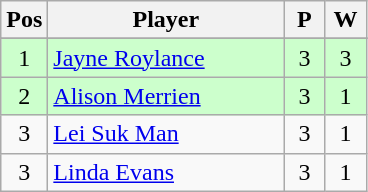<table class="wikitable">
<tr>
<th width=20>Pos</th>
<th width=150>Player</th>
<th width=20>P</th>
<th width=20>W</th>
</tr>
<tr>
</tr>
<tr align=center style="background: #ccffcc;">
<td>1</td>
<td align="left"> <a href='#'>Jayne Roylance</a></td>
<td>3</td>
<td>3</td>
</tr>
<tr align=center style="background: #ccffcc;">
<td>2</td>
<td align="left"> <a href='#'>Alison Merrien</a></td>
<td>3</td>
<td>1</td>
</tr>
<tr align=center>
<td>3</td>
<td align="left"> <a href='#'>Lei Suk Man</a></td>
<td>3</td>
<td>1</td>
</tr>
<tr align=center>
<td>3</td>
<td align="left"> <a href='#'>Linda Evans</a></td>
<td>3</td>
<td>1</td>
</tr>
</table>
